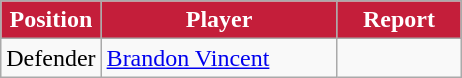<table class=wikitable>
<tr>
<th style="background:#C41E3A; color:white; text-align:center;" width="30">Position</th>
<th style="background:#C41E3A; color:white; text-align:center;" width="150">Player</th>
<th style="background:#C41E3A; color:white; text-align:center;" width="75">Report</th>
</tr>
<tr>
<td style="text-align:center;">Defender</td>
<td> <a href='#'>Brandon Vincent</a></td>
<td style="text-align:center;"></td>
</tr>
</table>
